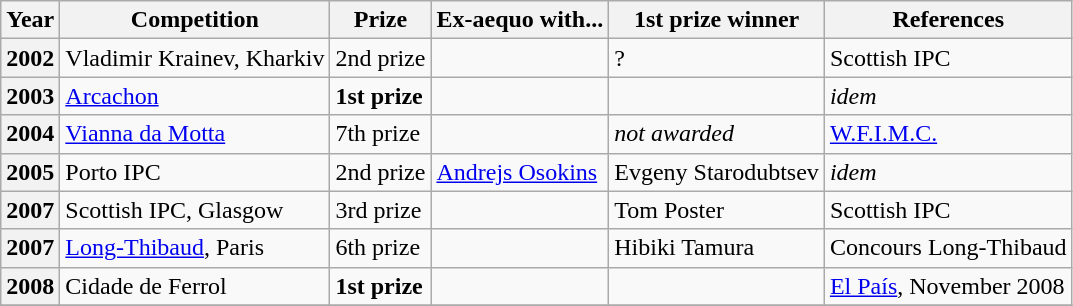<table class="wikitable">
<tr>
<th>Year</th>
<th>Competition</th>
<th>Prize</th>
<th>Ex-aequo with...</th>
<th>1st prize winner</th>
<th>References</th>
</tr>
<tr>
<th>2002</th>
<td> Vladimir Krainev, Kharkiv</td>
<td>2nd prize</td>
<td></td>
<td>?</td>
<td> Scottish IPC</td>
</tr>
<tr>
<th>2003</th>
<td> <a href='#'>Arcachon</a></td>
<td><strong>1st prize</strong></td>
<td></td>
<td></td>
<td> <em>idem</em></td>
</tr>
<tr>
<th>2004</th>
<td> <a href='#'>Vianna da Motta</a></td>
<td>7th prize</td>
<td></td>
<td><em>not awarded</em></td>
<td> <a href='#'>W.F.I.M.C.</a></td>
</tr>
<tr>
<th>2005</th>
<td> Porto IPC</td>
<td>2nd prize</td>
<td> <a href='#'>Andrejs Osokins</a></td>
<td> Evgeny Starodubtsev</td>
<td> <em>idem</em></td>
</tr>
<tr>
<th>2007</th>
<td> Scottish IPC, Glasgow</td>
<td>3rd prize</td>
<td></td>
<td> Tom Poster</td>
<td> Scottish IPC</td>
</tr>
<tr>
<th>2007</th>
<td> <a href='#'>Long-Thibaud</a>, Paris</td>
<td>6th prize</td>
<td></td>
<td> Hibiki Tamura</td>
<td> Concours Long-Thibaud</td>
</tr>
<tr>
<th>2008</th>
<td> Cidade de Ferrol</td>
<td><strong>1st prize</strong></td>
<td></td>
<td></td>
<td> <a href='#'>El País</a>, November 2008</td>
</tr>
<tr>
</tr>
</table>
